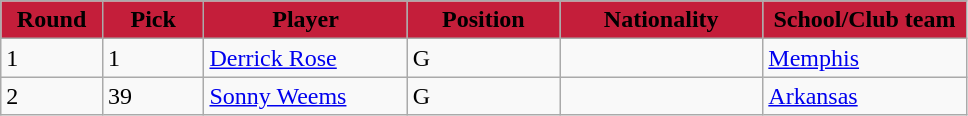<table class="wikitable sortable sortable">
<tr>
<th style="background:#C41E3A;" width="10%">Round</th>
<th style="background:#C41E3A;" width="10%">Pick</th>
<th style="background:#C41E3A;" width="20%">Player</th>
<th style="background:#C41E3A;" width="15%">Position</th>
<th style="background:#C41E3A;" width="20%">Nationality</th>
<th style="background:#C41E3A;" width="20%">School/Club team</th>
</tr>
<tr>
<td>1</td>
<td>1</td>
<td><a href='#'>Derrick Rose</a></td>
<td>G</td>
<td></td>
<td><a href='#'>Memphis</a></td>
</tr>
<tr>
<td>2</td>
<td>39</td>
<td><a href='#'>Sonny Weems</a></td>
<td>G</td>
<td></td>
<td><a href='#'>Arkansas</a></td>
</tr>
</table>
